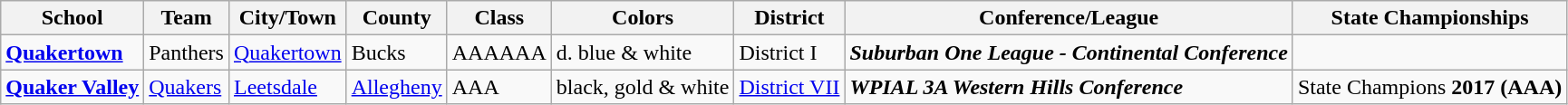<table class="wikitable sortable">
<tr>
<th>School</th>
<th>Team</th>
<th>City/Town</th>
<th>County</th>
<th>Class</th>
<th>Colors</th>
<th>District</th>
<th>Conference/League</th>
<th>State Championships</th>
</tr>
<tr style=#F0FFFF;">
<td><strong><a href='#'>Quakertown</a></strong></td>
<td>Panthers</td>
<td><a href='#'>Quakertown</a></td>
<td>Bucks</td>
<td>AAAAAA</td>
<td> d. blue & white</td>
<td>District I</td>
<td><strong><em>Suburban One League - Continental Conference</em></strong></td>
<td></td>
</tr>
<tr style=#F0FFFF;">
<td><strong><a href='#'>Quaker Valley</a></strong></td>
<td><a href='#'>Quakers</a></td>
<td><a href='#'>Leetsdale</a></td>
<td><a href='#'>Allegheny</a></td>
<td>AAA</td>
<td> black, gold & white</td>
<td><a href='#'>District VII</a></td>
<td><strong><em>WPIAL 3A Western Hills Conference</em></strong></td>
<td>State Champions <strong>2017 (AAA)</strong></td>
</tr>
</table>
